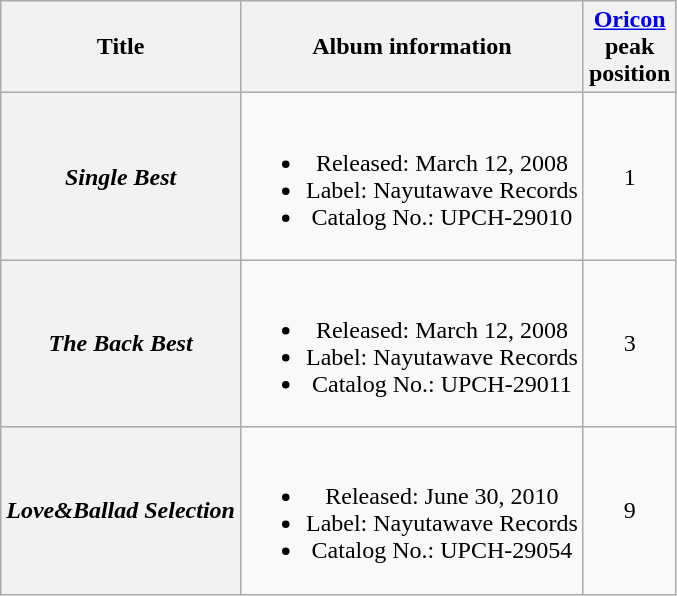<table class="wikitable plainrowheaders" style="text-align:center">
<tr>
<th>Title</th>
<th>Album information</th>
<th><a href='#'>Oricon</a><br>peak<br>position</th>
</tr>
<tr>
<th scope="row"><em>Single Best</em></th>
<td><br><ul><li>Released: March 12, 2008</li><li>Label: Nayutawave Records</li><li>Catalog No.: UPCH-29010</li></ul></td>
<td>1</td>
</tr>
<tr>
<th scope="row"><em>The Back Best</em></th>
<td><br><ul><li>Released: March 12, 2008</li><li>Label: Nayutawave Records</li><li>Catalog No.: UPCH-29011</li></ul></td>
<td>3</td>
</tr>
<tr>
<th scope="row"><em>Love&Ballad Selection</em></th>
<td><br><ul><li>Released: June 30, 2010</li><li>Label: Nayutawave Records</li><li>Catalog No.: UPCH-29054</li></ul></td>
<td>9</td>
</tr>
</table>
